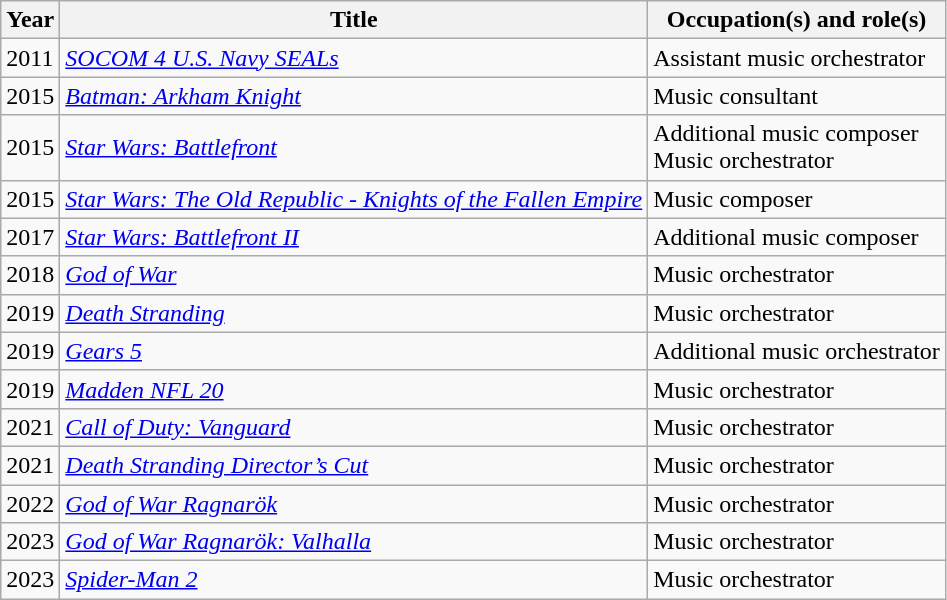<table class="wikitable">
<tr>
<th>Year</th>
<th>Title</th>
<th>Occupation(s) and role(s)</th>
</tr>
<tr>
<td>2011</td>
<td><em><a href='#'>SOCOM 4 U.S. Navy SEALs</a></em></td>
<td>Assistant music orchestrator</td>
</tr>
<tr>
<td>2015</td>
<td><em><a href='#'>Batman: Arkham Knight</a></em></td>
<td>Music consultant</td>
</tr>
<tr>
<td>2015</td>
<td><em><a href='#'>Star Wars: Battlefront</a></em></td>
<td>Additional music composer<br>Music orchestrator</td>
</tr>
<tr>
<td>2015</td>
<td><em><a href='#'>Star Wars: The Old Republic - Knights of the Fallen Empire</a></em></td>
<td>Music composer</td>
</tr>
<tr>
<td>2017</td>
<td><em><a href='#'>Star Wars: Battlefront II</a></em></td>
<td>Additional music composer</td>
</tr>
<tr>
<td>2018</td>
<td><em><a href='#'>God of War</a></em></td>
<td>Music orchestrator</td>
</tr>
<tr>
<td>2019</td>
<td><em><a href='#'>Death Stranding</a></em></td>
<td>Music orchestrator</td>
</tr>
<tr>
<td>2019</td>
<td><em><a href='#'>Gears 5</a></em></td>
<td>Additional music orchestrator</td>
</tr>
<tr>
<td>2019</td>
<td><em><a href='#'>Madden NFL 20</a></em></td>
<td>Music orchestrator</td>
</tr>
<tr>
<td>2021</td>
<td><em><a href='#'>Call of Duty: Vanguard</a></em></td>
<td>Music orchestrator</td>
</tr>
<tr>
<td>2021</td>
<td><em><a href='#'>Death Stranding Director’s Cut</a></em></td>
<td>Music orchestrator</td>
</tr>
<tr>
<td>2022</td>
<td><em><a href='#'>God of War Ragnarök</a></em></td>
<td>Music orchestrator</td>
</tr>
<tr>
<td>2023</td>
<td><em><a href='#'>God of War Ragnarök: Valhalla</a></em></td>
<td>Music orchestrator</td>
</tr>
<tr>
<td>2023</td>
<td><em><a href='#'>Spider-Man 2</a></em></td>
<td>Music orchestrator</td>
</tr>
</table>
